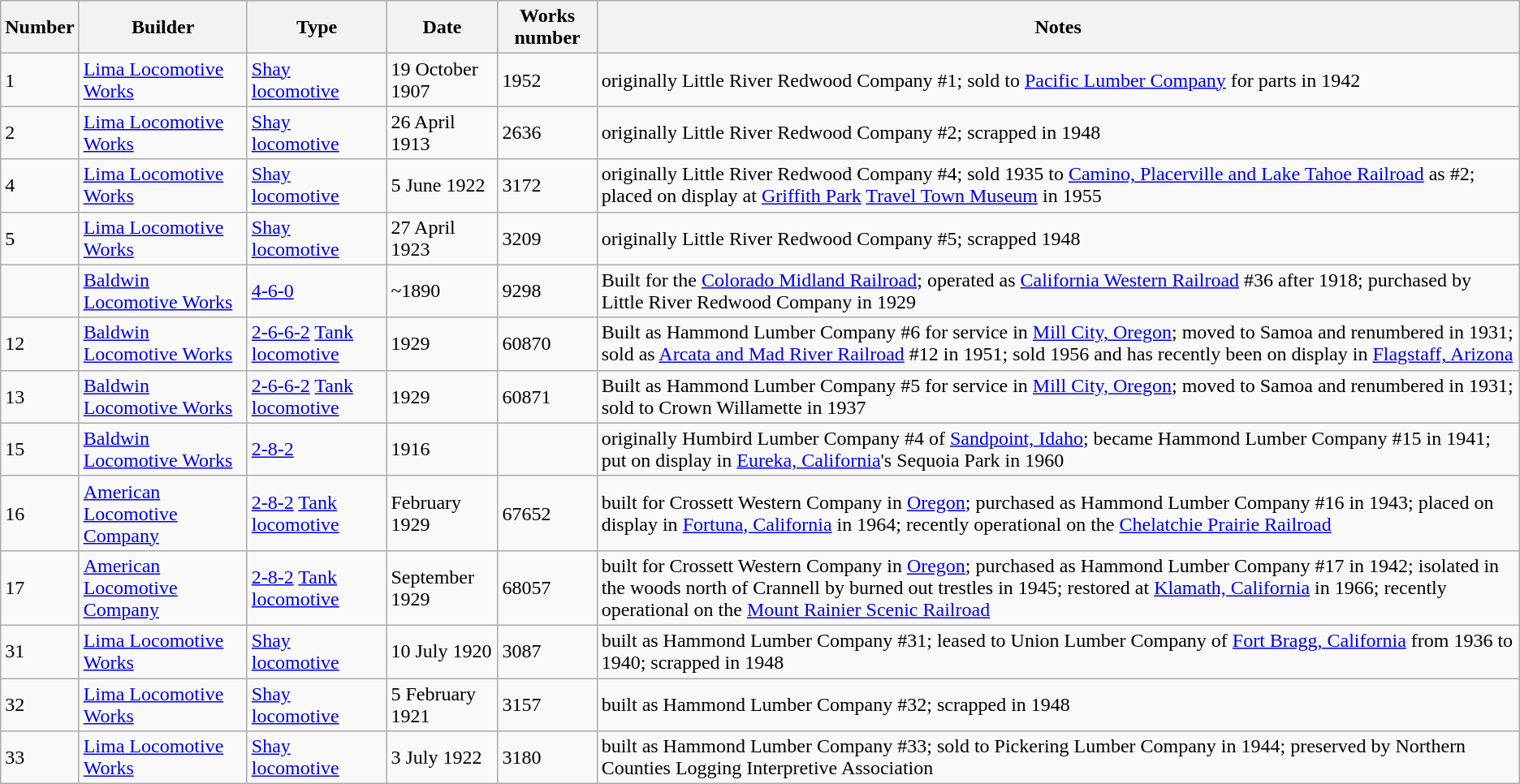<table class="wikitable">
<tr>
<th>Number</th>
<th>Builder</th>
<th>Type</th>
<th>Date</th>
<th>Works number</th>
<th>Notes</th>
</tr>
<tr>
<td>1</td>
<td><a href='#'>Lima Locomotive Works</a></td>
<td><a href='#'>Shay locomotive</a></td>
<td>19 October 1907</td>
<td>1952</td>
<td>originally Little River Redwood Company #1; sold to <a href='#'>Pacific Lumber Company</a> for parts in 1942</td>
</tr>
<tr>
<td>2</td>
<td><a href='#'>Lima Locomotive Works</a></td>
<td><a href='#'>Shay locomotive</a></td>
<td>26 April 1913</td>
<td>2636</td>
<td>originally Little River Redwood Company #2; scrapped in 1948</td>
</tr>
<tr>
<td>4</td>
<td><a href='#'>Lima Locomotive Works</a></td>
<td><a href='#'>Shay locomotive</a></td>
<td>5 June 1922</td>
<td>3172</td>
<td>originally Little River Redwood Company #4; sold 1935 to <a href='#'>Camino, Placerville and Lake Tahoe Railroad</a> as #2; placed on display at <a href='#'>Griffith Park</a> <a href='#'>Travel Town Museum</a> in 1955</td>
</tr>
<tr>
<td>5</td>
<td><a href='#'>Lima Locomotive Works</a></td>
<td><a href='#'>Shay locomotive</a></td>
<td>27 April 1923</td>
<td>3209</td>
<td>originally Little River Redwood Company #5; scrapped 1948</td>
</tr>
<tr>
<td></td>
<td><a href='#'>Baldwin Locomotive Works</a></td>
<td><a href='#'>4-6-0</a></td>
<td>~1890</td>
<td>9298</td>
<td>Built for the <a href='#'>Colorado Midland Railroad</a>; operated as <a href='#'>California Western Railroad</a> #36 after 1918; purchased by Little River Redwood Company in 1929</td>
</tr>
<tr>
<td>12</td>
<td><a href='#'>Baldwin Locomotive Works</a></td>
<td><a href='#'>2-6-6-2</a> <a href='#'>Tank locomotive</a></td>
<td>1929</td>
<td>60870</td>
<td>Built as Hammond Lumber Company #6 for service in <a href='#'>Mill City, Oregon</a>; moved to Samoa and renumbered in 1931; sold as <a href='#'>Arcata and Mad River Railroad</a> #12 in 1951; sold 1956 and has recently been on display in <a href='#'>Flagstaff, Arizona</a></td>
</tr>
<tr>
<td>13</td>
<td><a href='#'>Baldwin Locomotive Works</a></td>
<td><a href='#'>2-6-6-2</a> <a href='#'>Tank locomotive</a></td>
<td>1929</td>
<td>60871</td>
<td>Built as Hammond Lumber Company #5 for service in <a href='#'>Mill City, Oregon</a>; moved to Samoa and renumbered in 1931; sold to Crown Willamette in 1937</td>
</tr>
<tr>
<td>15</td>
<td><a href='#'>Baldwin Locomotive Works</a></td>
<td><a href='#'>2-8-2</a></td>
<td>1916</td>
<td></td>
<td>originally Humbird Lumber Company #4 of <a href='#'>Sandpoint, Idaho</a>; became Hammond Lumber Company #15 in 1941; put on display in <a href='#'>Eureka, California</a>'s Sequoia Park in 1960</td>
</tr>
<tr>
<td>16</td>
<td><a href='#'>American Locomotive Company</a></td>
<td><a href='#'>2-8-2</a> <a href='#'>Tank locomotive</a></td>
<td>February 1929</td>
<td>67652</td>
<td>built for Crossett Western Company in <a href='#'>Oregon</a>; purchased as Hammond Lumber Company #16 in 1943; placed on display in <a href='#'>Fortuna, California</a> in 1964; recently operational on the <a href='#'>Chelatchie Prairie Railroad</a></td>
</tr>
<tr>
<td>17</td>
<td><a href='#'>American Locomotive Company</a></td>
<td><a href='#'>2-8-2</a> <a href='#'>Tank locomotive</a></td>
<td>September 1929</td>
<td>68057</td>
<td>built for Crossett Western Company in <a href='#'>Oregon</a>; purchased as Hammond Lumber Company #17 in 1942; isolated in the woods north of Crannell by burned out trestles in 1945; restored at <a href='#'>Klamath, California</a> in 1966; recently operational on the <a href='#'>Mount Rainier Scenic Railroad</a></td>
</tr>
<tr>
<td>31</td>
<td><a href='#'>Lima Locomotive Works</a></td>
<td><a href='#'>Shay locomotive</a></td>
<td>10 July 1920</td>
<td>3087</td>
<td>built as Hammond Lumber Company #31; leased to Union Lumber Company of <a href='#'>Fort Bragg, California</a> from 1936 to 1940; scrapped in 1948</td>
</tr>
<tr>
<td>32</td>
<td><a href='#'>Lima Locomotive Works</a></td>
<td><a href='#'>Shay locomotive</a></td>
<td>5 February 1921</td>
<td>3157</td>
<td>built as Hammond Lumber Company #32; scrapped in 1948</td>
</tr>
<tr>
<td>33</td>
<td><a href='#'>Lima Locomotive Works</a></td>
<td><a href='#'>Shay locomotive</a></td>
<td>3 July 1922</td>
<td>3180</td>
<td>built as Hammond Lumber Company #33; sold to Pickering Lumber Company in 1944; preserved by Northern Counties Logging Interpretive Association</td>
</tr>
</table>
